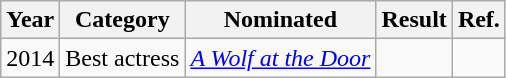<table class="wikitable">
<tr>
<th>Year</th>
<th>Category</th>
<th>Nominated</th>
<th>Result</th>
<th>Ref.</th>
</tr>
<tr>
<td>2014</td>
<td>Best actress</td>
<td><em><a href='#'>A Wolf at the Door</a></em></td>
<td></td>
<td></td>
</tr>
</table>
